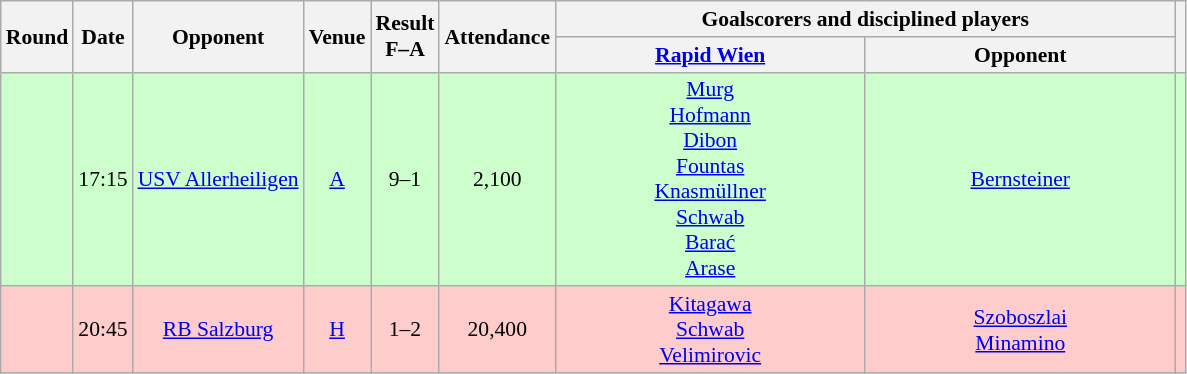<table class="wikitable" style="text-align:center; font-size:90%">
<tr>
<th rowspan="2">Round</th>
<th rowspan="2">Date</th>
<th rowspan="2">Opponent</th>
<th rowspan="2">Venue</th>
<th rowspan="2">Result<br>F–A</th>
<th rowspan="2">Attendance</th>
<th colspan="2">Goalscorers and disciplined players</th>
<th rowspan="2"></th>
</tr>
<tr>
<th style="width:200px"><a href='#'>Rapid Wien</a></th>
<th style="width:200px">Opponent</th>
</tr>
<tr style="background:#cfc">
<td></td>
<td> 17:15</td>
<td><a href='#'>USV Allerheiligen</a></td>
<td><a href='#'>A</a></td>
<td>9–1</td>
<td>2,100</td>
<td><a href='#'>Murg</a>   <br> <a href='#'>Hofmann</a>  <br> <a href='#'>Dibon</a>  <br> <a href='#'>Fountas</a>  <br> <a href='#'>Knasmüllner</a>  <br> <a href='#'>Schwab</a>  <br> <a href='#'>Barać</a>  <br> <a href='#'>Arase</a> </td>
<td><a href='#'>Bernsteiner</a> </td>
<td></td>
</tr>
<tr style="background:#fcc">
<td></td>
<td> 20:45</td>
<td><a href='#'>RB Salzburg</a></td>
<td><a href='#'>H</a></td>
<td>1–2 </td>
<td>20,400</td>
<td><a href='#'>Kitagawa</a>  <br> <a href='#'>Schwab</a>  <br> <a href='#'>Velimirovic</a> </td>
<td><a href='#'>Szoboszlai</a>  <br> <a href='#'>Minamino</a> </td>
<td></td>
</tr>
</table>
